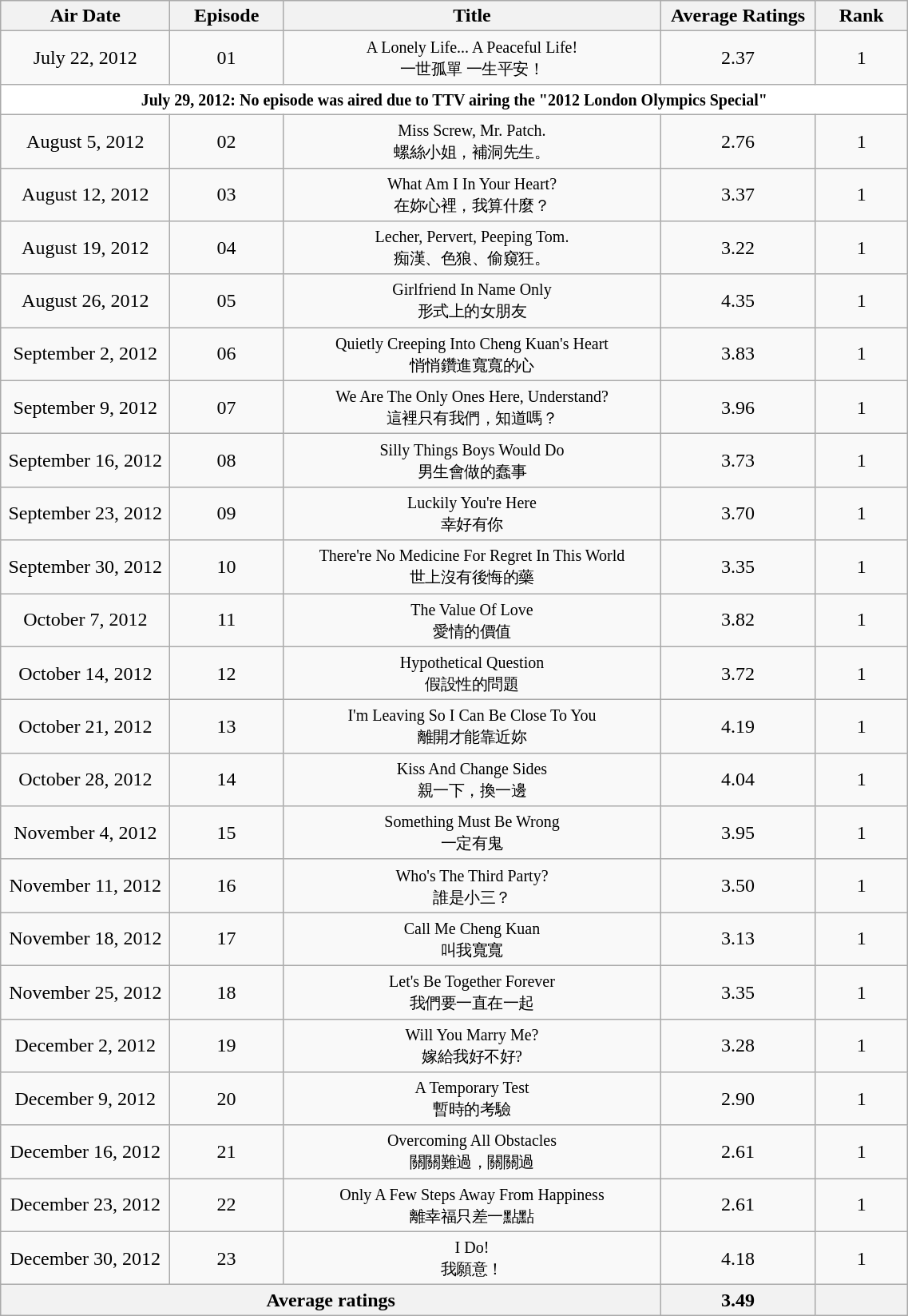<table class="wikitable" width="60%">
<tr align="center">
<th width="8%">Air Date</th>
<th width="4%">Episode</th>
<th width="20%">Title</th>
<th width="8%">Average Ratings</th>
<th width="4%">Rank</th>
</tr>
<tr align=center>
<td>July 22, 2012</td>
<td>01</td>
<td><small>A Lonely Life... A Peaceful Life!<br>一世孤單 一生平安！</small></td>
<td>2.37</td>
<td>1</td>
</tr>
<tr align=center style="background:white" |>
<td colspan=5><small><strong>July 29, 2012: No episode was aired due to TTV airing the "2012 London Olympics Special"</strong></small></td>
</tr>
<tr align="center">
<td>August 5, 2012</td>
<td>02</td>
<td><small>Miss Screw, Mr. Patch.<br>螺絲小姐，補洞先生。</small></td>
<td>2.76</td>
<td>1</td>
</tr>
<tr align=center>
<td>August 12, 2012</td>
<td>03</td>
<td><small>What Am I In Your Heart?<br>在妳心裡，我算什麼？</small></td>
<td>3.37</td>
<td>1</td>
</tr>
<tr align=center>
<td>August 19, 2012</td>
<td>04</td>
<td><small>Lecher, Pervert, Peeping Tom.<br>痴漢、色狼、偷窺狂。</small></td>
<td>3.22</td>
<td>1</td>
</tr>
<tr align=center>
<td>August 26, 2012</td>
<td>05</td>
<td><small>Girlfriend In Name Only<br>形式上的女朋友</small></td>
<td>4.35</td>
<td>1</td>
</tr>
<tr align=center>
<td>September 2, 2012</td>
<td>06</td>
<td><small>Quietly Creeping Into Cheng Kuan's Heart<br>悄悄鑽進寬寬的心</small></td>
<td>3.83</td>
<td>1</td>
</tr>
<tr align=center>
<td>September 9, 2012</td>
<td>07</td>
<td><small>We Are The Only Ones Here, Understand?<br>這裡只有我們，知道嗎？</small></td>
<td>3.96</td>
<td>1</td>
</tr>
<tr align=center>
<td>September 16, 2012</td>
<td>08</td>
<td><small>Silly Things Boys Would Do<br>男生會做的蠢事</small></td>
<td>3.73</td>
<td>1</td>
</tr>
<tr align=center>
<td>September 23, 2012</td>
<td>09</td>
<td><small>Luckily You're Here<br>幸好有你</small></td>
<td>3.70</td>
<td>1</td>
</tr>
<tr align=center>
<td>September 30, 2012</td>
<td>10</td>
<td><small>There're No Medicine For Regret In This World<br>世上沒有後悔的藥</small></td>
<td>3.35</td>
<td>1</td>
</tr>
<tr align=center>
<td>October 7, 2012</td>
<td>11</td>
<td><small>The Value Of Love<br>愛情的價值</small></td>
<td>3.82</td>
<td>1</td>
</tr>
<tr align=center>
<td>October 14, 2012</td>
<td>12</td>
<td><small>Hypothetical Question<br>假設性的問題</small></td>
<td>3.72</td>
<td>1</td>
</tr>
<tr align=center>
<td>October 21, 2012</td>
<td>13</td>
<td><small>I'm Leaving So I Can Be Close To You<br>離開才能靠近妳</small></td>
<td>4.19</td>
<td>1</td>
</tr>
<tr align=center>
<td>October 28, 2012</td>
<td>14</td>
<td><small>Kiss And Change Sides<br>親一下，換一邊</small></td>
<td>4.04</td>
<td>1</td>
</tr>
<tr align=center>
<td>November 4, 2012</td>
<td>15</td>
<td><small>Something Must Be Wrong<br>一定有鬼</small></td>
<td>3.95</td>
<td>1</td>
</tr>
<tr align=center>
<td>November 11, 2012</td>
<td>16</td>
<td><small>Who's The Third Party?<br>誰是小三？</small></td>
<td>3.50</td>
<td>1</td>
</tr>
<tr align=center>
<td>November 18, 2012</td>
<td>17</td>
<td><small>Call Me Cheng Kuan<br>叫我寬寬</small></td>
<td>3.13</td>
<td>1</td>
</tr>
<tr align=center>
<td>November 25, 2012</td>
<td>18</td>
<td><small>Let's Be Together Forever<br>我們要一直在一起</small></td>
<td>3.35</td>
<td>1</td>
</tr>
<tr align=center>
<td>December 2, 2012</td>
<td>19</td>
<td><small>Will You Marry Me?<br>嫁給我好不好?</small></td>
<td>3.28</td>
<td>1</td>
</tr>
<tr align=center>
<td>December 9, 2012</td>
<td>20</td>
<td><small>A Temporary Test<br>暫時的考驗</small></td>
<td>2.90</td>
<td>1</td>
</tr>
<tr align=center>
<td>December 16, 2012</td>
<td>21</td>
<td><small>Overcoming All Obstacles<br>關關難過，關關過</small></td>
<td>2.61</td>
<td>1</td>
</tr>
<tr align=center>
<td>December 23, 2012</td>
<td>22</td>
<td><small>Only A Few Steps Away From Happiness<br>離幸福只差一點點</small></td>
<td>2.61</td>
<td>1</td>
</tr>
<tr align=center>
<td>December 30, 2012</td>
<td>23</td>
<td><small>I Do!<br>我願意！</small></td>
<td>4.18</td>
<td>1</td>
</tr>
<tr align=center>
<th colspan="3"><strong>Average ratings</strong></th>
<th><strong>3.49</strong></th>
<th></th>
</tr>
</table>
